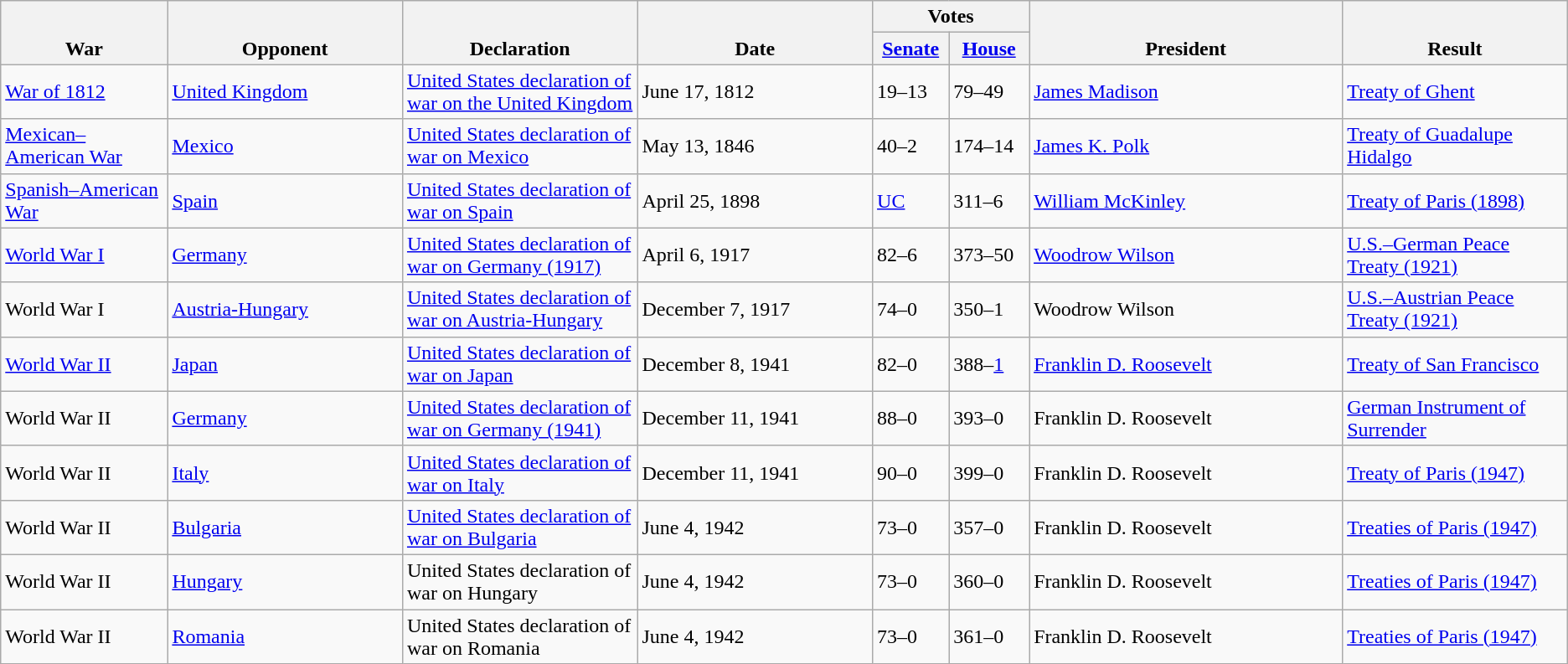<table Class=wikitable>
<tr valign=bottom>
<th rowspan=2>War</th>
<th width="15%" rowspan=2>Opponent</th>
<th width="15%" rowspan=2>Declaration</th>
<th width="15%" rowspan=2>Date</th>
<th width="10%" colspan=2>Votes</th>
<th width="20%" rowspan=2>President</th>
<th rowspan=2>Result</th>
</tr>
<tr>
<th><a href='#'>Senate</a></th>
<th><a href='#'>House</a></th>
</tr>
<tr>
<td><a href='#'>War of 1812</a></td>
<td> <a href='#'>United Kingdom</a></td>
<td><a href='#'>United States declaration of war on the United Kingdom</a></td>
<td>June 17, 1812</td>
<td>19–13</td>
<td>79–49</td>
<td><a href='#'>James Madison</a></td>
<td><a href='#'>Treaty of Ghent</a></td>
</tr>
<tr>
<td><a href='#'>Mexican–American War</a></td>
<td> <a href='#'>Mexico</a></td>
<td><a href='#'>United States declaration of war on Mexico</a></td>
<td>May 13, 1846</td>
<td>40–2</td>
<td>174–14</td>
<td><a href='#'>James K. Polk</a></td>
<td><a href='#'>Treaty of Guadalupe Hidalgo</a></td>
</tr>
<tr>
<td><a href='#'>Spanish–American War</a></td>
<td> <a href='#'>Spain</a></td>
<td><a href='#'>United States declaration of war on Spain</a></td>
<td>April 25, 1898</td>
<td><a href='#'>UC</a></td>
<td>311–6</td>
<td><a href='#'>William McKinley</a></td>
<td><a href='#'>Treaty of Paris (1898)</a></td>
</tr>
<tr>
<td><a href='#'>World War I</a></td>
<td> <a href='#'>Germany</a></td>
<td><a href='#'>United States declaration of war on Germany (1917)</a></td>
<td>April 6, 1917</td>
<td>82–6</td>
<td>373–50</td>
<td><a href='#'>Woodrow Wilson</a></td>
<td><a href='#'>U.S.–German Peace Treaty (1921)</a></td>
</tr>
<tr>
<td>World War I</td>
<td> <a href='#'>Austria-Hungary</a></td>
<td><a href='#'>United States declaration of war on Austria-Hungary</a></td>
<td>December 7, 1917</td>
<td>74–0</td>
<td>350–1</td>
<td>Woodrow Wilson</td>
<td><a href='#'>U.S.–Austrian Peace Treaty (1921)</a></td>
</tr>
<tr>
<td><a href='#'>World War II</a></td>
<td> <a href='#'>Japan</a></td>
<td><a href='#'>United States declaration of war on Japan</a></td>
<td>December 8, 1941</td>
<td>82–0</td>
<td>388–<a href='#'>1</a></td>
<td><a href='#'>Franklin D. Roosevelt</a></td>
<td><a href='#'>Treaty of San Francisco</a></td>
</tr>
<tr>
<td>World War II</td>
<td> <a href='#'>Germany</a></td>
<td><a href='#'>United States declaration of war on Germany (1941)</a></td>
<td>December 11, 1941</td>
<td>88–0</td>
<td>393–0</td>
<td>Franklin D. Roosevelt</td>
<td><a href='#'>German Instrument of Surrender</a></td>
</tr>
<tr>
<td>World War II</td>
<td> <a href='#'>Italy</a></td>
<td><a href='#'>United States declaration of war on Italy</a></td>
<td>December 11, 1941</td>
<td>90–0</td>
<td>399–0</td>
<td>Franklin D. Roosevelt</td>
<td><a href='#'>Treaty of Paris (1947)</a></td>
</tr>
<tr>
<td>World War II</td>
<td> <a href='#'>Bulgaria</a></td>
<td><a href='#'>United States declaration of war on Bulgaria</a></td>
<td>June 4, 1942</td>
<td>73–0</td>
<td>357–0</td>
<td>Franklin D. Roosevelt</td>
<td><a href='#'>Treaties of Paris (1947)</a></td>
</tr>
<tr>
<td>World War II</td>
<td> <a href='#'>Hungary</a></td>
<td>United States declaration of war on Hungary</td>
<td>June 4, 1942</td>
<td>73–0</td>
<td>360–0</td>
<td>Franklin D. Roosevelt</td>
<td><a href='#'>Treaties of Paris (1947)</a></td>
</tr>
<tr>
<td>World War II</td>
<td> <a href='#'>Romania</a></td>
<td>United States declaration of war on Romania</td>
<td>June 4, 1942</td>
<td>73–0</td>
<td>361–0</td>
<td>Franklin D. Roosevelt</td>
<td><a href='#'>Treaties of Paris (1947)</a></td>
</tr>
</table>
